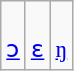<table class="wikitable" style="line-height: 1.2">
<tr align=center>
<td> <br><a href='#'>ɔ</a></td>
<td> <br><a href='#'>ɛ</a></td>
<td> <br><a href='#'>ŋ</a></td>
</tr>
</table>
